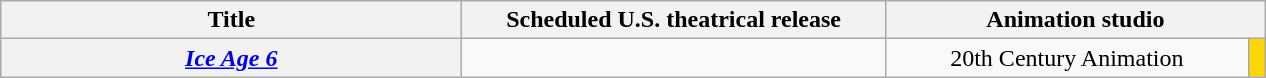<table class="wikitable sortable plainrowheaders">
<tr style="color:black">
<th scope="col" style="width:300px;">Title</th>
<th scope="col" style="width:275px;">Scheduled U.S. theatrical release</th>
<th colspan="2" scope="col" style="padding:0 8px; width:225px;">Animation studio</th>
</tr>
<tr>
<th scope="row"><em><a href='#'>Ice Age 6</a></em></th>
<td></td>
<td style="text-align:center;">20th Century Animation</td>
<td colspan="2" style="background:gold; "> </td>
</tr>
</table>
